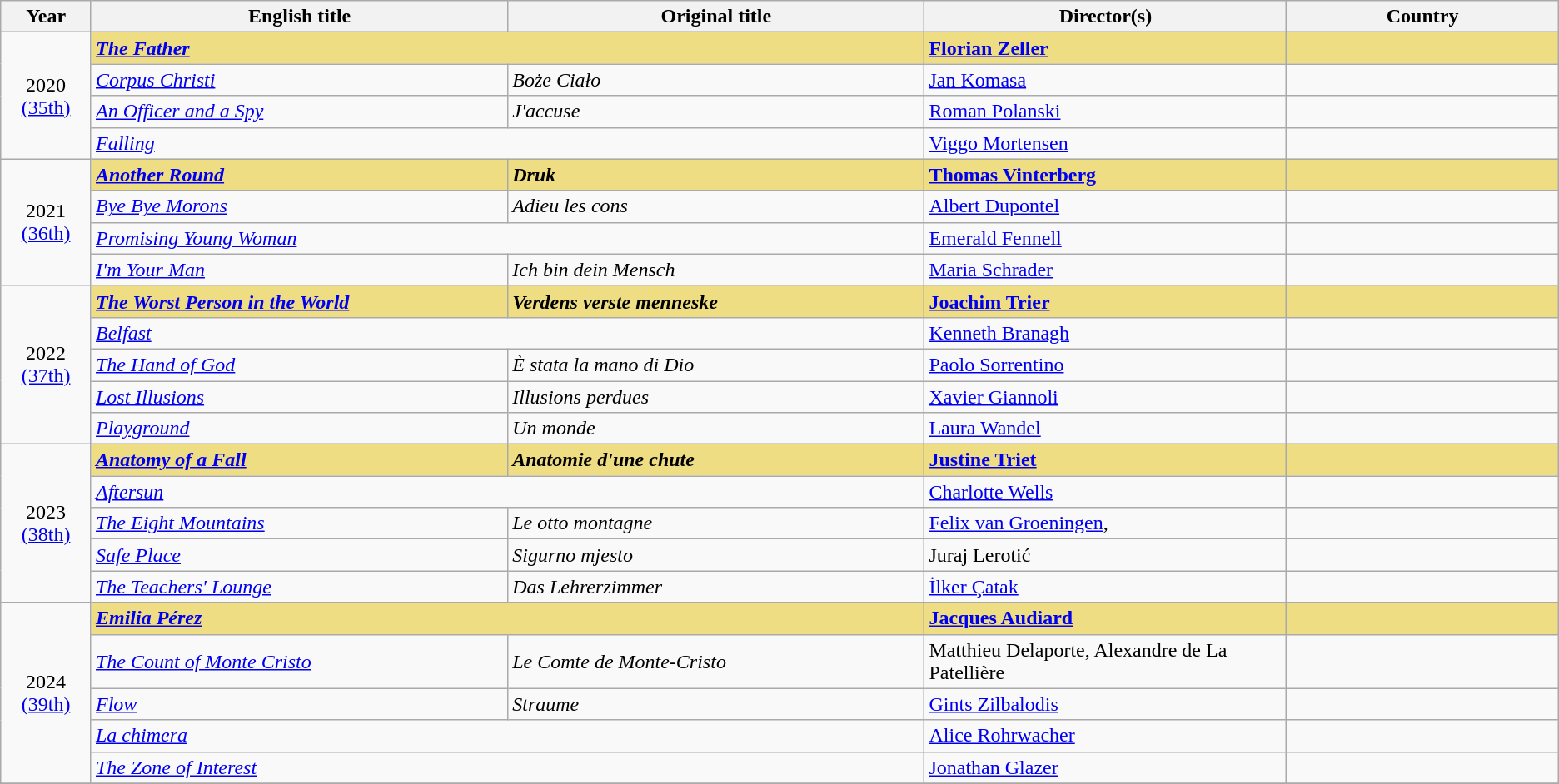<table class="wikitable sortable" style="text-align:left;"style="width:95%">
<tr>
<th scope="col" style="width:5%;">Year</th>
<th scope="col" style="width:23%;">English title</th>
<th scope="col" style="width:23%;">Original title</th>
<th scope="col" style="width:20%;">Director(s)</th>
<th scope="col" style="width:15%;">Country</th>
</tr>
<tr>
<td rowspan="4" style="text-align:center;">2020<br><a href='#'>(35th)</a><br></td>
<td colspan="2" style="background:#eedd82;"><strong><em><a href='#'>The Father</a></em></strong></td>
<td style="background:#eedd82;"><strong><a href='#'>Florian Zeller</a></strong></td>
<td style="background:#eedd82;"><strong></strong></td>
</tr>
<tr>
<td><em><a href='#'>Corpus Christi</a></em></td>
<td><em>Boże Ciało</em></td>
<td><a href='#'>Jan Komasa</a></td>
<td></td>
</tr>
<tr>
<td><em><a href='#'>An Officer and a Spy</a></em></td>
<td><em>J'accuse</em></td>
<td><a href='#'>Roman Polanski</a></td>
<td></td>
</tr>
<tr>
<td colspan="2"><em><a href='#'>Falling</a></em></td>
<td><a href='#'>Viggo Mortensen</a></td>
<td></td>
</tr>
<tr>
<td rowspan="4" style="text-align:center;">2021<br><a href='#'>(36th)</a><br></td>
<td style="background:#eedd82;"><strong><em><a href='#'>Another Round</a></em></strong></td>
<td style="background:#eedd82;"><strong><em>Druk</em></strong></td>
<td style="background:#eedd82;"><strong><a href='#'>Thomas Vinterberg</a></strong></td>
<td style="background:#eedd82;"><strong></strong></td>
</tr>
<tr>
<td><em><a href='#'>Bye Bye Morons</a></em></td>
<td><em>Adieu les cons</em></td>
<td><a href='#'>Albert Dupontel</a></td>
<td></td>
</tr>
<tr>
<td colspan="2"><em><a href='#'>Promising Young Woman</a></em></td>
<td><a href='#'>Emerald Fennell</a></td>
<td></td>
</tr>
<tr>
<td><em><a href='#'>I'm Your Man</a></em></td>
<td><em>Ich bin dein Mensch</em></td>
<td><a href='#'>Maria Schrader</a></td>
<td></td>
</tr>
<tr>
<td rowspan="5" style="text-align:center;">2022<br><a href='#'>(37th)</a><br></td>
<td style="background:#eedd82;"><strong><em><a href='#'>The Worst Person in the World</a></em></strong></td>
<td style="background:#eedd82;"><strong><em>Verdens verste menneske</em></strong></td>
<td style="background:#eedd82;"><strong><a href='#'>Joachim Trier</a></strong></td>
<td style="background:#eedd82;"><strong></strong></td>
</tr>
<tr>
<td colspan="2"><em><a href='#'>Belfast</a></em></td>
<td><a href='#'>Kenneth Branagh</a></td>
<td></td>
</tr>
<tr>
<td><em><a href='#'>The Hand of God</a></em></td>
<td><em>È stata la mano di Dio</em></td>
<td><a href='#'>Paolo Sorrentino</a></td>
<td></td>
</tr>
<tr>
<td><em><a href='#'>Lost Illusions</a></em></td>
<td><em>Illusions perdues</em></td>
<td><a href='#'>Xavier Giannoli</a></td>
<td></td>
</tr>
<tr>
<td><em><a href='#'>Playground</a></em></td>
<td><em>Un monde</em></td>
<td><a href='#'>Laura Wandel</a></td>
<td></td>
</tr>
<tr>
<td rowspan="5" style="text-align:center;">2023<br><a href='#'>(38th)</a><br></td>
<td style="background:#eedd82;"><strong><em><a href='#'>Anatomy of a Fall</a></em></strong></td>
<td style="background:#eedd82;"><strong><em>Anatomie d'une chute</em></strong></td>
<td style="background:#eedd82;"><strong><a href='#'>Justine Triet</a></strong></td>
<td style="background:#eedd82;"><strong></strong></td>
</tr>
<tr>
<td colspan = "2"><em><a href='#'>Aftersun</a></em></td>
<td><a href='#'>Charlotte Wells</a></td>
<td></td>
</tr>
<tr>
<td><em><a href='#'>The Eight Mountains</a></em></td>
<td><em>Le otto montagne</em></td>
<td><a href='#'>Felix van Groeningen</a>, </td>
<td></td>
</tr>
<tr>
<td><em><a href='#'>Safe Place</a></em></td>
<td><em>Sigurno mjesto</em></td>
<td>Juraj Lerotić</td>
<td></td>
</tr>
<tr>
<td><em><a href='#'>The Teachers' Lounge</a></em></td>
<td><em>Das Lehrerzimmer</em></td>
<td><a href='#'>İlker Çatak</a></td>
<td></td>
</tr>
<tr>
<td rowspan="5" style="text-align:center;">2024<br><a href='#'>(39th)</a><br></td>
<td colspan="2" style="background:#eedd82;"><strong><em><a href='#'>Emilia Pérez</a></em></strong></td>
<td style="background:#eedd82;"><strong><a href='#'>Jacques Audiard</a></strong></td>
<td style="background:#eedd82;"><strong></strong></td>
</tr>
<tr>
<td><em><a href='#'>The Count of Monte Cristo</a></em></td>
<td><em>Le Comte de Monte-Cristo</em></td>
<td>Matthieu Delaporte, Alexandre de La Patellière</td>
<td></td>
</tr>
<tr>
<td><em><a href='#'>Flow</a></em></td>
<td><em>Straume</em></td>
<td><a href='#'>Gints Zilbalodis</a></td>
<td></td>
</tr>
<tr>
<td colspan = "2"><em><a href='#'>La chimera</a></em></td>
<td><a href='#'>Alice Rohrwacher</a></td>
<td></td>
</tr>
<tr>
<td colspan = "2"><em><a href='#'>The Zone of Interest</a></em></td>
<td><a href='#'>Jonathan Glazer</a></td>
<td></td>
</tr>
<tr>
</tr>
</table>
